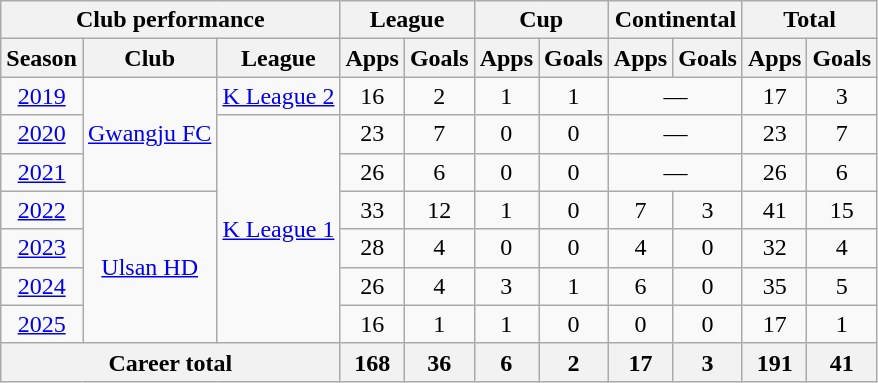<table class="wikitable" style="text-align:center">
<tr>
<th colspan=3>Club performance</th>
<th colspan=2>League</th>
<th colspan=2>Cup</th>
<th colspan=2>Continental</th>
<th colspan=2>Total</th>
</tr>
<tr>
<th>Season</th>
<th>Club</th>
<th>League</th>
<th>Apps</th>
<th>Goals</th>
<th>Apps</th>
<th>Goals</th>
<th>Apps</th>
<th>Goals</th>
<th>Apps</th>
<th>Goals</th>
</tr>
<tr>
<td><a href='#'>2019</a></td>
<td rowspan="3"><a href='#'>Gwangju FC</a></td>
<td><a href='#'>K League 2</a></td>
<td>16</td>
<td>2</td>
<td>1</td>
<td>1</td>
<td colspan=2>—</td>
<td>17</td>
<td>3</td>
</tr>
<tr>
<td><a href='#'>2020</a></td>
<td rowspan="6"><a href='#'>K League 1</a></td>
<td>23</td>
<td>7</td>
<td>0</td>
<td>0</td>
<td colspan=2>—</td>
<td>23</td>
<td>7</td>
</tr>
<tr>
<td><a href='#'>2021</a></td>
<td>26</td>
<td>6</td>
<td>0</td>
<td>0</td>
<td colspan="2">—</td>
<td>26</td>
<td>6</td>
</tr>
<tr>
<td><a href='#'>2022</a></td>
<td rowspan="4"><a href='#'>Ulsan HD</a></td>
<td>33</td>
<td>12</td>
<td>1</td>
<td>0</td>
<td>7</td>
<td>3</td>
<td>41</td>
<td>15</td>
</tr>
<tr>
<td><a href='#'>2023</a></td>
<td>28</td>
<td>4</td>
<td>0</td>
<td>0</td>
<td>4</td>
<td>0</td>
<td>32</td>
<td>4</td>
</tr>
<tr>
<td><a href='#'>2024</a></td>
<td>26</td>
<td>4</td>
<td>3</td>
<td>1</td>
<td>6</td>
<td>0</td>
<td>35</td>
<td>5</td>
</tr>
<tr>
<td><a href='#'>2025</a></td>
<td>16</td>
<td>1</td>
<td>1</td>
<td>0</td>
<td>0</td>
<td>0</td>
<td>17</td>
<td>1</td>
</tr>
<tr>
<th colspan=3>Career total</th>
<th>168</th>
<th>36</th>
<th>6</th>
<th>2</th>
<th>17</th>
<th>3</th>
<th>191</th>
<th>41</th>
</tr>
</table>
